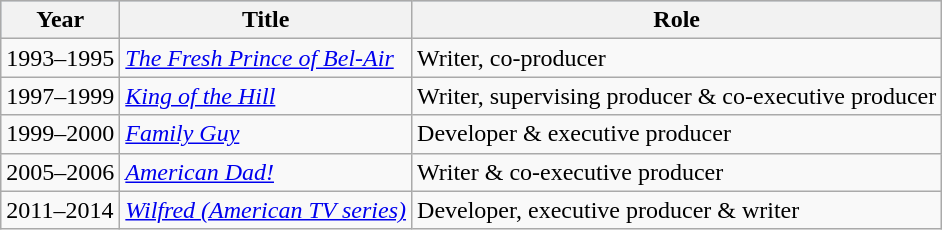<table class="wikitable">
<tr style="background:#b0c4de; text-align:center;">
<th>Year</th>
<th>Title</th>
<th>Role</th>
</tr>
<tr>
<td>1993–1995</td>
<td><em><a href='#'>The Fresh Prince of Bel-Air</a></em></td>
<td>Writer, co-producer</td>
</tr>
<tr>
<td>1997–1999</td>
<td><em><a href='#'>King of the Hill</a></em></td>
<td>Writer, supervising producer & co-executive producer</td>
</tr>
<tr>
<td>1999–2000</td>
<td><em><a href='#'>Family Guy</a></em></td>
<td>Developer & executive producer</td>
</tr>
<tr>
<td>2005–2006</td>
<td><em><a href='#'>American Dad!</a></em></td>
<td>Writer & co-executive producer</td>
</tr>
<tr>
<td>2011–2014</td>
<td><em><a href='#'>Wilfred (American TV series)</a></em></td>
<td>Developer, executive producer & writer</td>
</tr>
</table>
